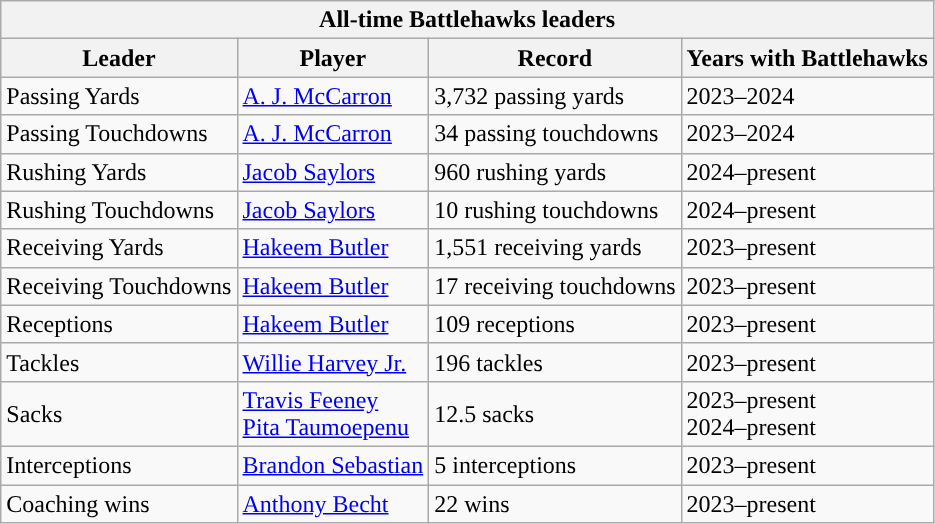<table class="wikitable">
<tr>
<th colspan="5">All-time Battlehawks leaders</th>
</tr>
<tr>
<th>Leader</th>
<th>Player</th>
<th>Record</th>
<th>Years with Battlehawks</th>
</tr>
<tr>
<td>Passing Yards</td>
<td><a href='#'>A. J. McCarron</a></td>
<td>3,732 passing yards</td>
<td>2023–2024</td>
</tr>
<tr>
<td>Passing Touchdowns</td>
<td><a href='#'>A. J. McCarron</a></td>
<td>34 passing touchdowns</td>
<td>2023–2024</td>
</tr>
<tr>
<td>Rushing Yards</td>
<td><a href='#'>Jacob Saylors</a></td>
<td>960 rushing yards</td>
<td>2024–present</td>
</tr>
<tr>
<td>Rushing Touchdowns</td>
<td><a href='#'>Jacob Saylors</a></td>
<td>10 rushing touchdowns</td>
<td>2024–present</td>
</tr>
<tr>
<td>Receiving Yards</td>
<td><a href='#'>Hakeem Butler</a></td>
<td>1,551 receiving yards</td>
<td>2023–present</td>
</tr>
<tr>
<td>Receiving Touchdowns</td>
<td><a href='#'>Hakeem Butler</a></td>
<td>17 receiving touchdowns</td>
<td>2023–present</td>
</tr>
<tr>
<td>Receptions</td>
<td><a href='#'>Hakeem Butler</a></td>
<td>109 receptions</td>
<td>2023–present</td>
</tr>
<tr>
<td>Tackles</td>
<td><a href='#'>Willie Harvey Jr.</a></td>
<td>196 tackles</td>
<td>2023–present</td>
</tr>
<tr>
<td>Sacks</td>
<td><a href='#'>Travis Feeney</a><br><a href='#'>Pita Taumoepenu</a></td>
<td>12.5 sacks</td>
<td>2023–present<br>2024–present</td>
</tr>
<tr>
<td>Interceptions</td>
<td><a href='#'>Brandon Sebastian</a></td>
<td>5 interceptions</td>
<td>2023–present</td>
</tr>
<tr>
<td>Coaching wins</td>
<td><a href='#'>Anthony Becht</a></td>
<td>22 wins</td>
<td>2023–present</td>
</tr>
</table>
